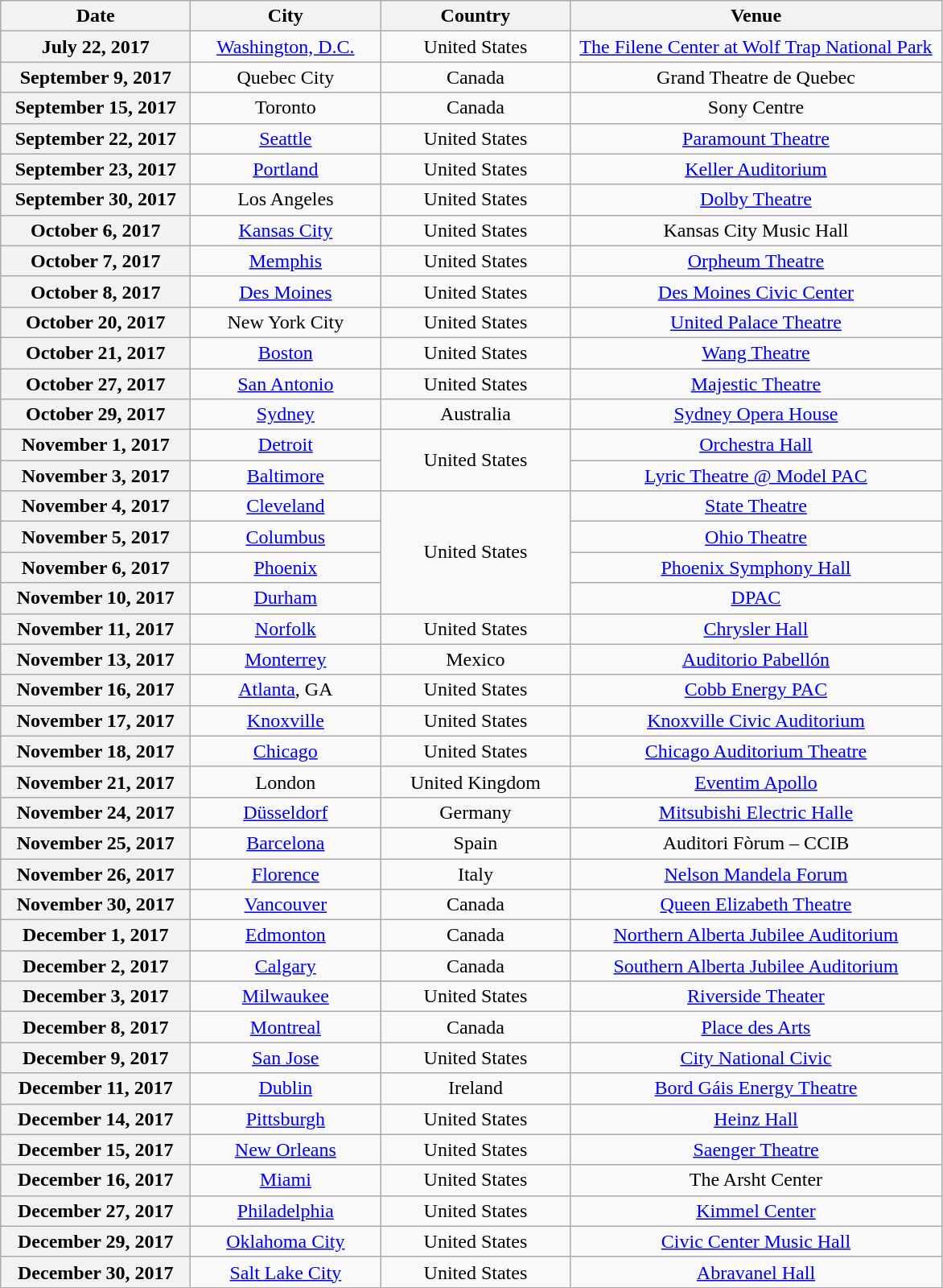<table class="wikitable" style="text-align:center;">
<tr>
<th scope="col" style="width:150px;">Date</th>
<th scope="col" style="width:150px;">City</th>
<th scope="col" style="width:150px;">Country</th>
<th scope="col" style="width:300px;">Venue</th>
</tr>
<tr>
<th>July 22, 2017</th>
<td><a href='#'>Washington, D.C.</a></td>
<td>United States</td>
<td><a href='#'>The Filene Center at Wolf Trap National Park</a></td>
</tr>
<tr>
<th>September 9, 2017</th>
<td>Quebec City</td>
<td>Canada</td>
<td>Grand Theatre de Quebec</td>
</tr>
<tr>
<th>September 15, 2017</th>
<td>Toronto</td>
<td>Canada</td>
<td>Sony Centre</td>
</tr>
<tr>
<th scope="row">September 22, 2017</th>
<td><a href='#'>Seattle</a></td>
<td>United States</td>
<td><a href='#'>Paramount Theatre</a></td>
</tr>
<tr>
<th scope="row">September 23, 2017</th>
<td><a href='#'>Portland</a></td>
<td>United States</td>
<td><a href='#'>Keller Auditorium</a></td>
</tr>
<tr>
<th scope="row">September 30, 2017</th>
<td>Los Angeles</td>
<td>United States</td>
<td><a href='#'>Dolby Theatre</a></td>
</tr>
<tr>
<th scope="row">October 6, 2017</th>
<td><a href='#'>Kansas City</a></td>
<td>United States</td>
<td>Kansas City Music Hall</td>
</tr>
<tr>
<th scope="row">October 7, 2017</th>
<td><a href='#'>Memphis</a></td>
<td>United States</td>
<td><a href='#'>Orpheum Theatre</a></td>
</tr>
<tr>
<th scope="row">October 8, 2017</th>
<td><a href='#'>Des Moines</a></td>
<td>United States</td>
<td><a href='#'>Des Moines Civic Center</a></td>
</tr>
<tr>
<th scope="row">October 20, 2017</th>
<td>New York City</td>
<td>United States</td>
<td><a href='#'>United Palace Theatre</a></td>
</tr>
<tr>
<th scope="row">October 21, 2017</th>
<td><a href='#'>Boston</a></td>
<td>United States</td>
<td><a href='#'>Wang Theatre</a></td>
</tr>
<tr>
<th scope="row">October 27, 2017</th>
<td><a href='#'>San Antonio</a></td>
<td>United States</td>
<td><a href='#'>Majestic Theatre</a></td>
</tr>
<tr>
<th scope="row">October 29, 2017</th>
<td><a href='#'>Sydney</a></td>
<td>Australia</td>
<td><a href='#'>Sydney Opera House</a></td>
</tr>
<tr>
<th scope="row">November 1, 2017</th>
<td><a href='#'>Detroit</a></td>
<td rowspan="2">United States</td>
<td><a href='#'>Orchestra Hall</a></td>
</tr>
<tr>
<th scope="row">November 3, 2017</th>
<td><a href='#'>Baltimore</a></td>
<td><a href='#'>Lyric Theatre @ Model PAC</a></td>
</tr>
<tr>
<th scope="row">November 4, 2017</th>
<td><a href='#'>Cleveland</a></td>
<td rowspan="4">United States</td>
<td><a href='#'>State Theatre</a></td>
</tr>
<tr>
<th scope="row">November 5, 2017</th>
<td><a href='#'>Columbus</a></td>
<td><a href='#'>Ohio Theatre</a></td>
</tr>
<tr>
<th scope="row">November 6, 2017</th>
<td><a href='#'>Phoenix</a></td>
<td><a href='#'>Phoenix Symphony Hall</a></td>
</tr>
<tr>
<th scope="row">November 10, 2017</th>
<td><a href='#'>Durham</a></td>
<td><a href='#'>DPAC</a></td>
</tr>
<tr>
<th scope="row">November 11, 2017</th>
<td><a href='#'>Norfolk</a></td>
<td>United States</td>
<td><a href='#'>Chrysler Hall</a></td>
</tr>
<tr>
<th scope="row">November 13, 2017</th>
<td><a href='#'>Monterrey</a></td>
<td>Mexico</td>
<td><a href='#'>Auditorio Pabellón</a></td>
</tr>
<tr>
<th scope="row">November 16, 2017</th>
<td><a href='#'>Atlanta</a>, GA</td>
<td>United States</td>
<td><a href='#'>Cobb Energy PAC</a></td>
</tr>
<tr>
<th scope="row">November 17, 2017</th>
<td><a href='#'>Knoxville</a></td>
<td>United States</td>
<td><a href='#'>Knoxville Civic Auditorium</a></td>
</tr>
<tr>
<th scope="row">November 18, 2017</th>
<td><a href='#'>Chicago</a></td>
<td>United States</td>
<td><a href='#'>Chicago Auditorium Theatre</a></td>
</tr>
<tr>
<th scope="row">November 21, 2017</th>
<td>London</td>
<td>United Kingdom</td>
<td><a href='#'>Eventim Apollo</a></td>
</tr>
<tr>
<th scope="row">November 24, 2017</th>
<td><a href='#'>Düsseldorf</a></td>
<td>Germany</td>
<td><a href='#'>Mitsubishi Electric Halle</a></td>
</tr>
<tr>
<th scope="row">November 25, 2017</th>
<td><a href='#'>Barcelona</a></td>
<td>Spain</td>
<td>Auditori Fòrum – CCIB</td>
</tr>
<tr>
<th>November 26, 2017</th>
<td><a href='#'>Florence</a></td>
<td>Italy</td>
<td><a href='#'>Nelson Mandela Forum</a></td>
</tr>
<tr>
<th scope="row">November 30, 2017</th>
<td><a href='#'>Vancouver</a></td>
<td>Canada</td>
<td><a href='#'>Queen Elizabeth Theatre</a></td>
</tr>
<tr>
<th scope="row">December 1, 2017</th>
<td><a href='#'>Edmonton</a></td>
<td>Canada</td>
<td><a href='#'>Northern Alberta Jubilee Auditorium</a></td>
</tr>
<tr>
<th scope="row">December 2, 2017</th>
<td><a href='#'>Calgary</a></td>
<td>Canada</td>
<td><a href='#'>Southern Alberta Jubilee Auditorium</a></td>
</tr>
<tr>
<th scope="row">December 3, 2017</th>
<td><a href='#'>Milwaukee</a></td>
<td>United States</td>
<td><a href='#'>Riverside Theater</a></td>
</tr>
<tr>
<th scope="row">December 8, 2017</th>
<td><a href='#'>Montreal</a></td>
<td>Canada</td>
<td><a href='#'>Place des Arts</a></td>
</tr>
<tr>
<th scope="row">December 9, 2017</th>
<td><a href='#'>San Jose</a></td>
<td>United States</td>
<td><a href='#'>City National Civic</a></td>
</tr>
<tr>
<th scope="row">December 11, 2017</th>
<td><a href='#'>Dublin</a></td>
<td>Ireland</td>
<td><a href='#'>Bord Gáis Energy Theatre</a></td>
</tr>
<tr>
<th scope="row">December 14, 2017</th>
<td><a href='#'>Pittsburgh</a></td>
<td>United States</td>
<td><a href='#'>Heinz Hall</a></td>
</tr>
<tr>
<th scope="row">December 15, 2017</th>
<td><a href='#'>New Orleans</a></td>
<td>United States</td>
<td><a href='#'>Saenger Theatre</a></td>
</tr>
<tr>
<th scope="row">December 16, 2017</th>
<td><a href='#'>Miami</a></td>
<td>United States</td>
<td>The Arsht Center</td>
</tr>
<tr>
<th scope="row">December 27, 2017</th>
<td><a href='#'>Philadelphia</a></td>
<td>United States</td>
<td><a href='#'>Kimmel Center</a></td>
</tr>
<tr>
<th scope="row">December 29, 2017</th>
<td><a href='#'>Oklahoma City</a></td>
<td>United States</td>
<td><a href='#'>Civic Center Music Hall</a></td>
</tr>
<tr>
<th scope="row">December 30, 2017</th>
<td><a href='#'>Salt Lake City</a></td>
<td>United States</td>
<td><a href='#'>Abravanel Hall</a></td>
</tr>
</table>
